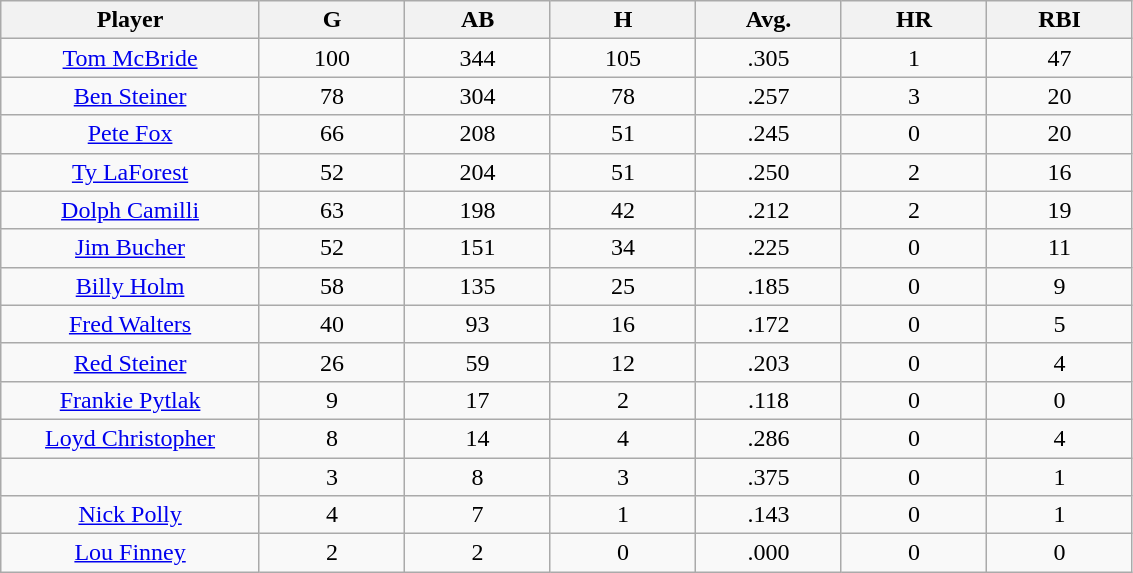<table class="wikitable sortable">
<tr>
<th bgcolor="#DDDDFF" width="16%">Player</th>
<th bgcolor="#DDDDFF" width="9%">G</th>
<th bgcolor="#DDDDFF" width="9%">AB</th>
<th bgcolor="#DDDDFF" width="9%">H</th>
<th bgcolor="#DDDDFF" width="9%">Avg.</th>
<th bgcolor="#DDDDFF" width="9%">HR</th>
<th bgcolor="#DDDDFF" width="9%">RBI</th>
</tr>
<tr align="center">
<td><a href='#'>Tom McBride</a></td>
<td>100</td>
<td>344</td>
<td>105</td>
<td>.305</td>
<td>1</td>
<td>47</td>
</tr>
<tr align=center>
<td><a href='#'>Ben Steiner</a></td>
<td>78</td>
<td>304</td>
<td>78</td>
<td>.257</td>
<td>3</td>
<td>20</td>
</tr>
<tr align=center>
<td><a href='#'>Pete Fox</a></td>
<td>66</td>
<td>208</td>
<td>51</td>
<td>.245</td>
<td>0</td>
<td>20</td>
</tr>
<tr align=center>
<td><a href='#'>Ty LaForest</a></td>
<td>52</td>
<td>204</td>
<td>51</td>
<td>.250</td>
<td>2</td>
<td>16</td>
</tr>
<tr align=center>
<td><a href='#'>Dolph Camilli</a></td>
<td>63</td>
<td>198</td>
<td>42</td>
<td>.212</td>
<td>2</td>
<td>19</td>
</tr>
<tr align=center>
<td><a href='#'>Jim Bucher</a></td>
<td>52</td>
<td>151</td>
<td>34</td>
<td>.225</td>
<td>0</td>
<td>11</td>
</tr>
<tr align=center>
<td><a href='#'>Billy Holm</a></td>
<td>58</td>
<td>135</td>
<td>25</td>
<td>.185</td>
<td>0</td>
<td>9</td>
</tr>
<tr align=center>
<td><a href='#'>Fred Walters</a></td>
<td>40</td>
<td>93</td>
<td>16</td>
<td>.172</td>
<td>0</td>
<td>5</td>
</tr>
<tr align=center>
<td><a href='#'>Red Steiner</a></td>
<td>26</td>
<td>59</td>
<td>12</td>
<td>.203</td>
<td>0</td>
<td>4</td>
</tr>
<tr align=center>
<td><a href='#'>Frankie Pytlak</a></td>
<td>9</td>
<td>17</td>
<td>2</td>
<td>.118</td>
<td>0</td>
<td>0</td>
</tr>
<tr align=center>
<td><a href='#'>Loyd Christopher</a></td>
<td>8</td>
<td>14</td>
<td>4</td>
<td>.286</td>
<td>0</td>
<td>4</td>
</tr>
<tr align=center>
<td></td>
<td>3</td>
<td>8</td>
<td>3</td>
<td>.375</td>
<td>0</td>
<td>1</td>
</tr>
<tr align="center">
<td><a href='#'>Nick Polly</a></td>
<td>4</td>
<td>7</td>
<td>1</td>
<td>.143</td>
<td>0</td>
<td>1</td>
</tr>
<tr align=center>
<td><a href='#'>Lou Finney</a></td>
<td>2</td>
<td>2</td>
<td>0</td>
<td>.000</td>
<td>0</td>
<td>0</td>
</tr>
</table>
